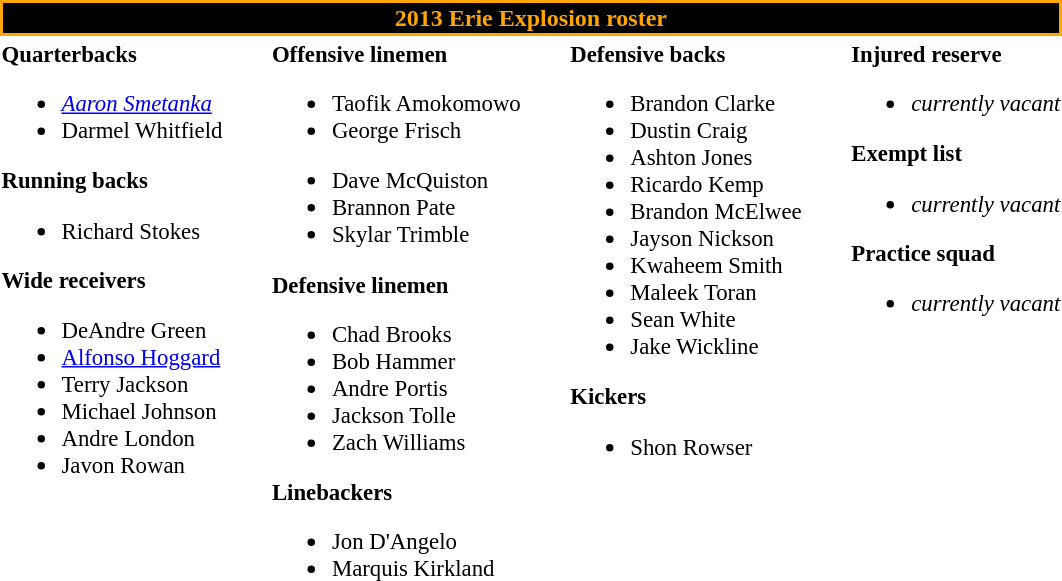<table class="toccolours" style="text-align: left">
<tr>
<th colspan=7 style="background:#000; border: 2px solid #FFA500; color:#FFA500; text-align:center;">2013 Erie Explosion roster</th>
</tr>
<tr>
<td style="font-size: 95%;" valign="top"><strong>Quarterbacks</strong><br><ul><li> <em><a href='#'>Aaron Smetanka</a></em></li><li> Darmel Whitfield</li></ul><strong>Running backs</strong><ul><li> Richard Stokes</li></ul><strong>Wide receivers</strong><ul><li> DeAndre Green</li><li> <a href='#'>Alfonso Hoggard</a></li><li> Terry Jackson</li><li> Michael Johnson</li><li> Andre London</li><li> Javon Rowan</li></ul></td>
<td style="width: 25px;"></td>
<td style="font-size: 95%;" valign="top"><strong>Offensive linemen</strong><br><ul><li> Taofik Amokomowo</li><li> George Frisch</li></ul><ul><li> Dave McQuiston</li><li> Brannon Pate</li><li> Skylar Trimble</li></ul><strong>Defensive linemen</strong><ul><li> Chad Brooks</li><li> Bob Hammer</li><li> Andre Portis</li><li> Jackson Tolle</li><li> Zach Williams</li></ul><strong>Linebackers</strong><ul><li> Jon D'Angelo</li><li> Marquis Kirkland</li></ul></td>
<td style="width: 25px;"></td>
<td style="font-size: 95%;" valign="top"><strong>Defensive backs</strong><br><ul><li> Brandon Clarke</li><li> Dustin Craig</li><li> Ashton Jones</li><li> Ricardo Kemp</li><li> Brandon McElwee</li><li> Jayson Nickson</li><li> Kwaheem Smith</li><li> Maleek Toran</li><li> Sean White</li><li> Jake Wickline</li></ul><strong>Kickers</strong><ul><li> Shon Rowser</li></ul></td>
<td style="width: 25px;"></td>
<td style="font-size: 95%;" valign="top"><strong>Injured reserve</strong><br><ul><li><em>currently vacant</em></li></ul><strong>Exempt list</strong><ul><li><em>currently vacant</em></li></ul><strong>Practice squad</strong><ul><li><em>currently vacant</em></li></ul></td>
</tr>
<tr>
</tr>
</table>
